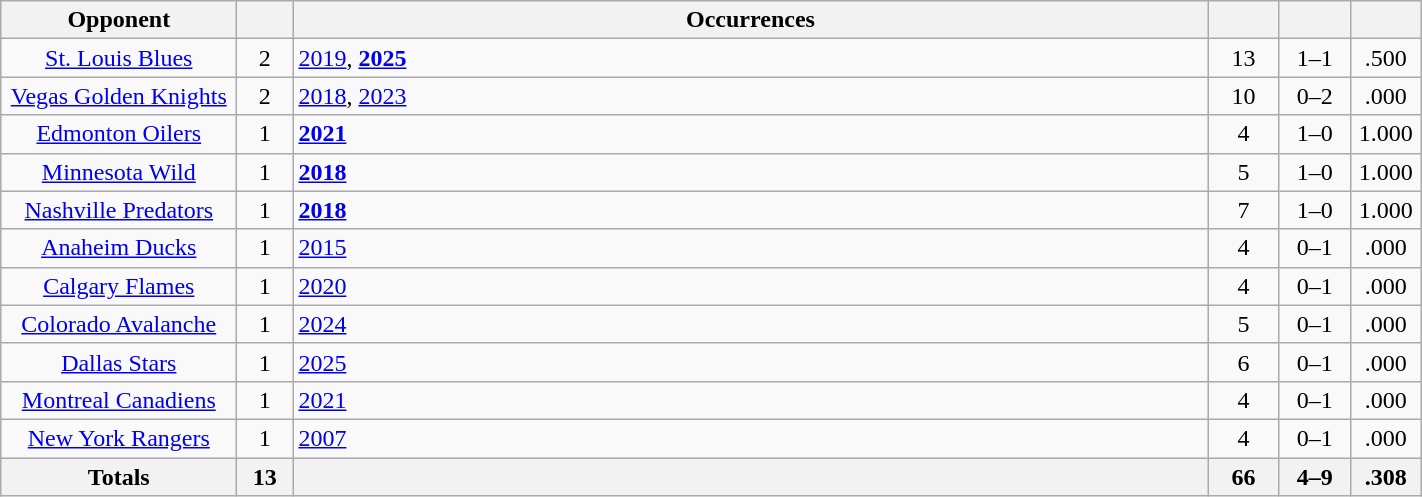<table class="wikitable sortable" style="text-align: center; width: 75%;">
<tr>
<th width="150">Opponent</th>
<th width="30"></th>
<th>Occurrences</th>
<th width="40"></th>
<th width="40"></th>
<th width="40"></th>
</tr>
<tr>
<td><a href='#'>St. Louis Blues</a></td>
<td>2</td>
<td align=left><a href='#'>2019</a>, <strong><a href='#'>2025</a></strong></td>
<td>13</td>
<td>1–1</td>
<td>.500</td>
</tr>
<tr>
<td><a href='#'>Vegas Golden Knights</a></td>
<td>2</td>
<td align=left><a href='#'>2018</a>, <a href='#'>2023</a></td>
<td>10</td>
<td>0–2</td>
<td>.000</td>
</tr>
<tr>
<td><a href='#'>Edmonton Oilers</a></td>
<td>1</td>
<td align=left><strong><a href='#'>2021</a></strong></td>
<td>4</td>
<td>1–0</td>
<td>1.000</td>
</tr>
<tr>
<td><a href='#'>Minnesota Wild</a></td>
<td>1</td>
<td align=left><strong><a href='#'>2018</a></strong></td>
<td>5</td>
<td>1–0</td>
<td>1.000</td>
</tr>
<tr>
<td><a href='#'>Nashville Predators</a></td>
<td>1</td>
<td align=left><strong><a href='#'>2018</a></strong></td>
<td>7</td>
<td>1–0</td>
<td>1.000</td>
</tr>
<tr>
<td><a href='#'>Anaheim Ducks</a></td>
<td>1</td>
<td align=left><a href='#'>2015</a></td>
<td>4</td>
<td>0–1</td>
<td>.000</td>
</tr>
<tr>
<td><a href='#'>Calgary Flames</a></td>
<td>1</td>
<td align=left><a href='#'>2020</a></td>
<td>4</td>
<td>0–1</td>
<td>.000</td>
</tr>
<tr>
<td><a href='#'>Colorado Avalanche</a></td>
<td>1</td>
<td align=left><a href='#'>2024</a></td>
<td>5</td>
<td>0–1</td>
<td>.000</td>
</tr>
<tr>
<td><a href='#'>Dallas Stars</a></td>
<td>1</td>
<td align=left><a href='#'>2025</a></td>
<td>6</td>
<td>0–1</td>
<td>.000</td>
</tr>
<tr>
<td><a href='#'>Montreal Canadiens</a></td>
<td>1</td>
<td align=left><a href='#'>2021</a></td>
<td>4</td>
<td>0–1</td>
<td>.000</td>
</tr>
<tr>
<td><a href='#'>New York Rangers</a></td>
<td>1</td>
<td align=left><a href='#'>2007</a></td>
<td>4</td>
<td>0–1</td>
<td>.000</td>
</tr>
<tr>
<th width="150">Totals</th>
<th width="30">13</th>
<th></th>
<th width="40">66</th>
<th width="40">4–9</th>
<th width="40">.308</th>
</tr>
</table>
